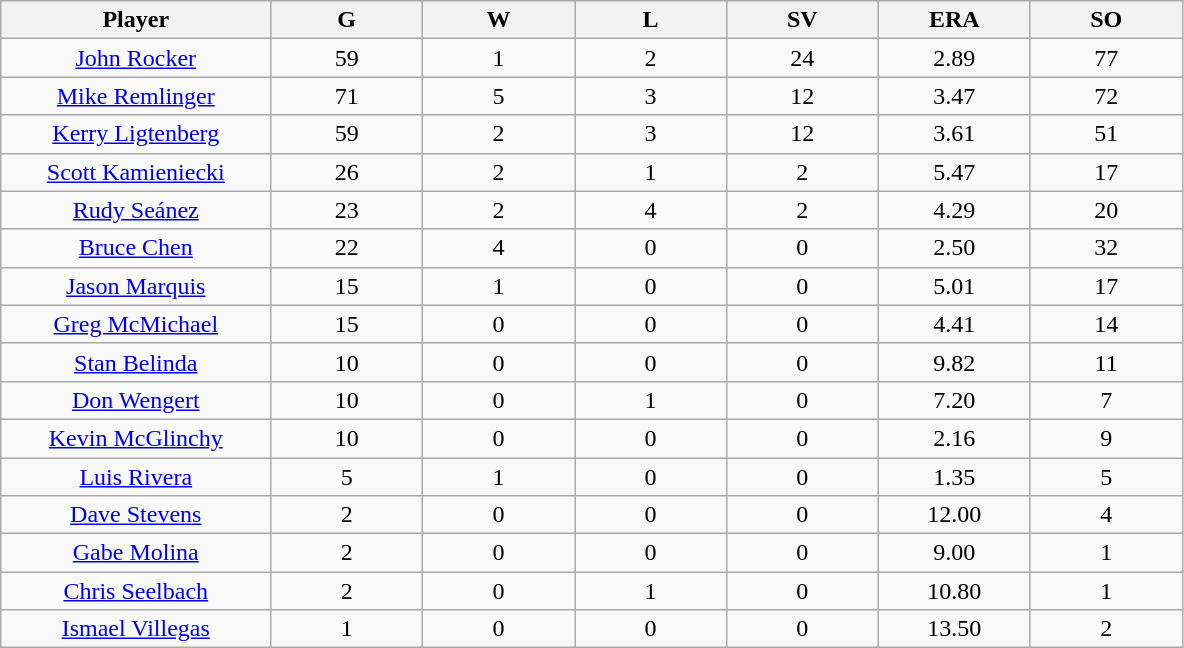<table class="wikitable sortable">
<tr>
<th bgcolor="#DDDDFF" width="16%">Player</th>
<th bgcolor="#DDDDFF" width="9%">G</th>
<th bgcolor="#DDDDFF" width="9%">W</th>
<th bgcolor="#DDDDFF" width="9%">L</th>
<th bgcolor="#DDDDFF" width="9%">SV</th>
<th bgcolor="#DDDDFF" width="9%">ERA</th>
<th bgcolor="#DDDDFF" width="9%">SO</th>
</tr>
<tr align="center">
<td><a href='#'>John Rocker</a></td>
<td>59</td>
<td>1</td>
<td>2</td>
<td>24</td>
<td>2.89</td>
<td>77</td>
</tr>
<tr align=center>
<td><a href='#'>Mike Remlinger</a></td>
<td>71</td>
<td>5</td>
<td>3</td>
<td>12</td>
<td>3.47</td>
<td>72</td>
</tr>
<tr align="center">
<td><a href='#'>Kerry Ligtenberg</a></td>
<td>59</td>
<td>2</td>
<td>3</td>
<td>12</td>
<td>3.61</td>
<td>51</td>
</tr>
<tr align="center">
<td><a href='#'>Scott Kamieniecki</a></td>
<td>26</td>
<td>2</td>
<td>1</td>
<td>2</td>
<td>5.47</td>
<td>17</td>
</tr>
<tr align="center">
<td><a href='#'>Rudy Seánez</a></td>
<td>23</td>
<td>2</td>
<td>4</td>
<td>2</td>
<td>4.29</td>
<td>20</td>
</tr>
<tr align="center">
<td><a href='#'>Bruce Chen</a></td>
<td>22</td>
<td>4</td>
<td>0</td>
<td>0</td>
<td>2.50</td>
<td>32</td>
</tr>
<tr align="center">
<td><a href='#'>Jason Marquis</a></td>
<td>15</td>
<td>1</td>
<td>0</td>
<td>0</td>
<td>5.01</td>
<td>17</td>
</tr>
<tr align="center">
<td><a href='#'>Greg McMichael</a></td>
<td>15</td>
<td>0</td>
<td>0</td>
<td>0</td>
<td>4.41</td>
<td>14</td>
</tr>
<tr align="center">
<td><a href='#'>Stan Belinda</a></td>
<td>10</td>
<td>0</td>
<td>0</td>
<td>0</td>
<td>9.82</td>
<td>11</td>
</tr>
<tr align="center">
<td><a href='#'>Don Wengert</a></td>
<td>10</td>
<td>0</td>
<td>1</td>
<td>0</td>
<td>7.20</td>
<td>7</td>
</tr>
<tr align="center">
<td><a href='#'>Kevin McGlinchy</a></td>
<td>10</td>
<td>0</td>
<td>0</td>
<td>0</td>
<td>2.16</td>
<td>9</td>
</tr>
<tr align="center">
<td><a href='#'>Luis Rivera</a></td>
<td>5</td>
<td>1</td>
<td>0</td>
<td>0</td>
<td>1.35</td>
<td>5</td>
</tr>
<tr align="center">
<td><a href='#'>Dave Stevens</a></td>
<td>2</td>
<td>0</td>
<td>0</td>
<td>0</td>
<td>12.00</td>
<td>4</td>
</tr>
<tr align="center">
<td><a href='#'>Gabe Molina</a></td>
<td>2</td>
<td>0</td>
<td>0</td>
<td>0</td>
<td>9.00</td>
<td>1</td>
</tr>
<tr align="center">
<td><a href='#'>Chris Seelbach</a></td>
<td>2</td>
<td>0</td>
<td>1</td>
<td>0</td>
<td>10.80</td>
<td>1</td>
</tr>
<tr align="center">
<td><a href='#'>Ismael Villegas</a></td>
<td>1</td>
<td>0</td>
<td>0</td>
<td>0</td>
<td>13.50</td>
<td>2</td>
</tr>
</table>
